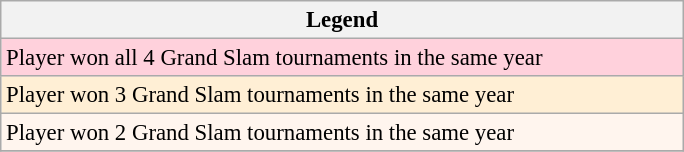<table class="wikitable" style="font-size:95%; width:30em">
<tr>
<th>Legend</th>
</tr>
<tr>
<td bgcolor="#FFD1DC">Player won all 4 Grand Slam tournaments in the same year</td>
</tr>
<tr>
<td bgcolor="#FFEFD5">Player won 3 Grand Slam tournaments in the same year</td>
</tr>
<tr>
<td bgcolor="#FFF5EE">Player won 2 Grand Slam tournaments in the same year</td>
</tr>
<tr>
</tr>
</table>
